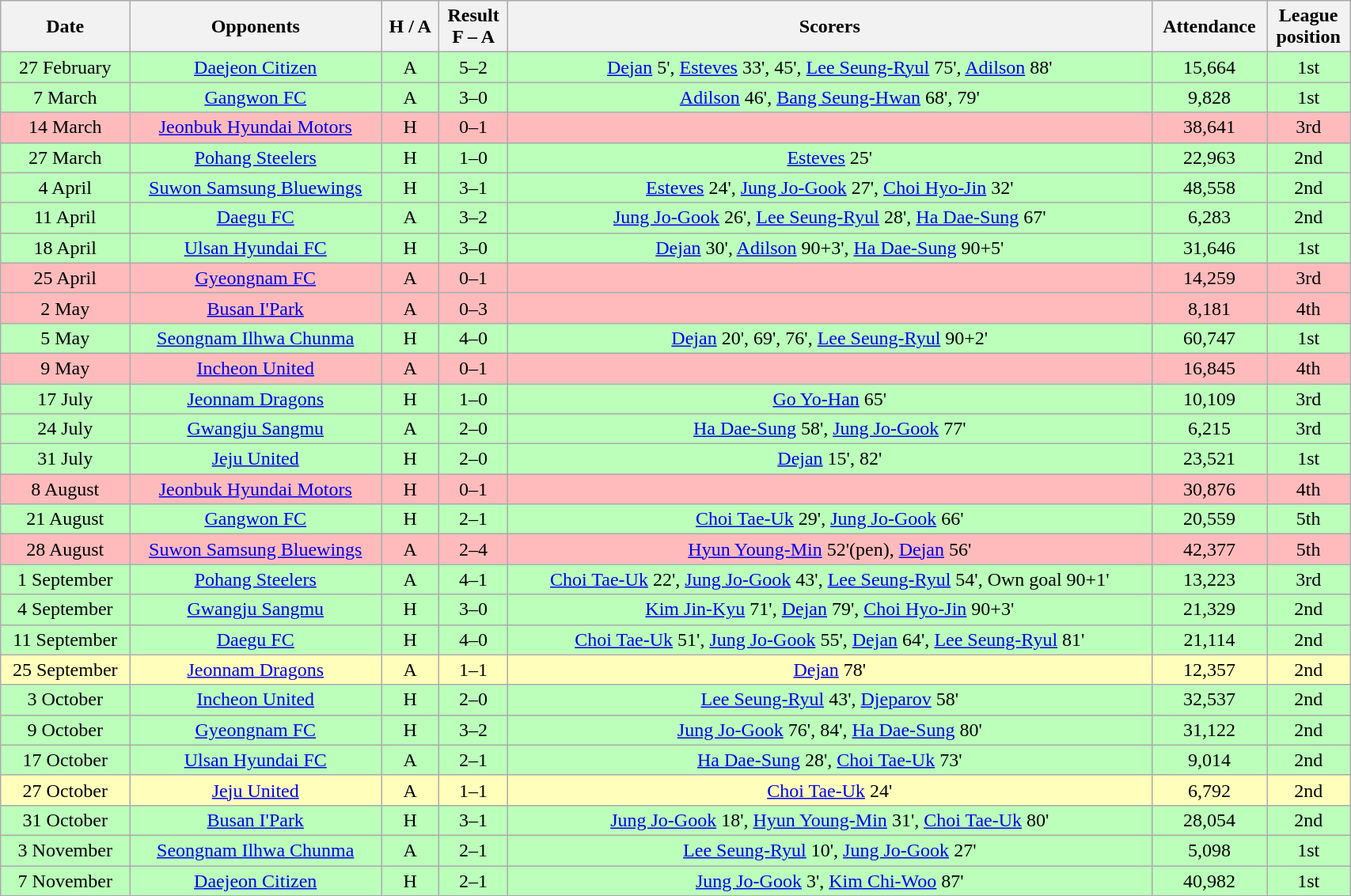<table class="wikitable" style="text-align:center; width:90%">
<tr>
<th>Date</th>
<th>Opponents</th>
<th>H / A</th>
<th>Result<br>F – A</th>
<th>Scorers</th>
<th>Attendance</th>
<th>League<br>position</th>
</tr>
<tr bgcolor="#bbffbb">
<td>27 February</td>
<td><a href='#'>Daejeon Citizen</a></td>
<td>A</td>
<td>5–2</td>
<td><a href='#'>Dejan</a> 5', <a href='#'>Esteves</a> 33', 45', <a href='#'>Lee Seung-Ryul</a> 75', <a href='#'>Adilson</a> 88'</td>
<td>15,664</td>
<td>1st</td>
</tr>
<tr bgcolor="#bbffbb">
<td>7 March</td>
<td><a href='#'>Gangwon FC</a></td>
<td>A</td>
<td>3–0</td>
<td><a href='#'>Adilson</a> 46', <a href='#'>Bang Seung-Hwan</a> 68', 79'</td>
<td>9,828</td>
<td>1st</td>
</tr>
<tr bgcolor="#ffbbbb">
<td>14 March</td>
<td><a href='#'>Jeonbuk Hyundai Motors</a></td>
<td>H</td>
<td>0–1</td>
<td></td>
<td>38,641</td>
<td>3rd</td>
</tr>
<tr bgcolor="#bbffbb">
<td>27 March</td>
<td><a href='#'>Pohang Steelers</a></td>
<td>H</td>
<td>1–0</td>
<td><a href='#'>Esteves</a> 25'</td>
<td>22,963</td>
<td>2nd</td>
</tr>
<tr bgcolor="#bbffbb">
<td>4 April</td>
<td><a href='#'>Suwon Samsung Bluewings</a></td>
<td>H</td>
<td>3–1</td>
<td><a href='#'>Esteves</a> 24', <a href='#'>Jung Jo-Gook</a> 27', <a href='#'>Choi Hyo-Jin</a> 32'</td>
<td>48,558</td>
<td>2nd</td>
</tr>
<tr bgcolor="#bbffbb">
<td>11 April</td>
<td><a href='#'>Daegu FC</a></td>
<td>A</td>
<td>3–2</td>
<td><a href='#'>Jung Jo-Gook</a> 26', <a href='#'>Lee Seung-Ryul</a> 28', <a href='#'>Ha Dae-Sung</a> 67'</td>
<td>6,283</td>
<td>2nd</td>
</tr>
<tr bgcolor="#bbffbb">
<td>18 April</td>
<td><a href='#'>Ulsan Hyundai FC</a></td>
<td>H</td>
<td>3–0</td>
<td><a href='#'>Dejan</a> 30', <a href='#'>Adilson</a> 90+3', <a href='#'>Ha Dae-Sung</a> 90+5'</td>
<td>31,646</td>
<td>1st</td>
</tr>
<tr bgcolor="#ffbbbb">
<td>25 April</td>
<td><a href='#'>Gyeongnam FC</a></td>
<td>A</td>
<td>0–1</td>
<td></td>
<td>14,259</td>
<td>3rd</td>
</tr>
<tr bgcolor="#ffbbbb">
<td>2 May</td>
<td><a href='#'>Busan I'Park</a></td>
<td>A</td>
<td>0–3</td>
<td></td>
<td>8,181</td>
<td>4th</td>
</tr>
<tr bgcolor="#bbffbb">
<td>5 May</td>
<td><a href='#'>Seongnam Ilhwa Chunma</a></td>
<td>H</td>
<td>4–0</td>
<td><a href='#'>Dejan</a> 20', 69', 76', <a href='#'>Lee Seung-Ryul</a> 90+2'</td>
<td>60,747</td>
<td>1st</td>
</tr>
<tr bgcolor="#ffbbbb">
<td>9 May</td>
<td><a href='#'>Incheon United</a></td>
<td>A</td>
<td>0–1</td>
<td></td>
<td>16,845</td>
<td>4th</td>
</tr>
<tr bgcolor="#bbffbb">
<td>17 July</td>
<td><a href='#'>Jeonnam Dragons</a></td>
<td>H</td>
<td>1–0</td>
<td><a href='#'>Go Yo-Han</a> 65'</td>
<td>10,109</td>
<td>3rd</td>
</tr>
<tr bgcolor="#bbffbb">
<td>24 July</td>
<td><a href='#'>Gwangju Sangmu</a></td>
<td>A</td>
<td>2–0</td>
<td><a href='#'>Ha Dae-Sung</a> 58', <a href='#'>Jung Jo-Gook</a> 77'</td>
<td>6,215</td>
<td>3rd</td>
</tr>
<tr bgcolor="#bbffbb">
<td>31 July</td>
<td><a href='#'>Jeju United</a></td>
<td>H</td>
<td>2–0</td>
<td><a href='#'>Dejan</a> 15', 82'</td>
<td>23,521</td>
<td>1st</td>
</tr>
<tr bgcolor="#ffbbbb">
<td>8 August</td>
<td><a href='#'>Jeonbuk Hyundai Motors</a></td>
<td>H</td>
<td>0–1</td>
<td></td>
<td>30,876</td>
<td>4th</td>
</tr>
<tr bgcolor="#bbffbb">
<td>21 August</td>
<td><a href='#'>Gangwon FC</a></td>
<td>H</td>
<td>2–1</td>
<td><a href='#'>Choi Tae-Uk</a> 29', <a href='#'>Jung Jo-Gook</a> 66'</td>
<td>20,559</td>
<td>5th</td>
</tr>
<tr bgcolor="#ffbbbb">
<td>28 August</td>
<td><a href='#'>Suwon Samsung Bluewings</a></td>
<td>A</td>
<td>2–4</td>
<td><a href='#'>Hyun Young-Min</a> 52'(pen), <a href='#'>Dejan</a> 56'</td>
<td>42,377</td>
<td>5th</td>
</tr>
<tr bgcolor="#bbffbb">
<td>1 September</td>
<td><a href='#'>Pohang Steelers</a></td>
<td>A</td>
<td>4–1</td>
<td><a href='#'>Choi Tae-Uk</a> 22', <a href='#'>Jung Jo-Gook</a> 43', <a href='#'>Lee Seung-Ryul</a> 54', Own goal 90+1'</td>
<td>13,223</td>
<td>3rd</td>
</tr>
<tr bgcolor="#bbffbb">
<td>4 September</td>
<td><a href='#'>Gwangju Sangmu</a></td>
<td>H</td>
<td>3–0</td>
<td><a href='#'>Kim Jin-Kyu</a> 71', <a href='#'>Dejan</a> 79', <a href='#'>Choi Hyo-Jin</a> 90+3'</td>
<td>21,329</td>
<td>2nd</td>
</tr>
<tr bgcolor="#bbffbb">
<td>11 September</td>
<td><a href='#'>Daegu FC</a></td>
<td>H</td>
<td>4–0</td>
<td><a href='#'>Choi Tae-Uk</a> 51', <a href='#'>Jung Jo-Gook</a> 55', <a href='#'>Dejan</a> 64', <a href='#'>Lee Seung-Ryul</a> 81'</td>
<td>21,114</td>
<td>2nd</td>
</tr>
<tr bgcolor="#ffffbb">
<td>25 September</td>
<td><a href='#'>Jeonnam Dragons</a></td>
<td>A</td>
<td>1–1</td>
<td><a href='#'>Dejan</a> 78'</td>
<td>12,357</td>
<td>2nd</td>
</tr>
<tr bgcolor="#bbffbb">
<td>3 October</td>
<td><a href='#'>Incheon United</a></td>
<td>H</td>
<td>2–0</td>
<td><a href='#'>Lee Seung-Ryul</a> 43', <a href='#'>Djeparov</a> 58'</td>
<td>32,537</td>
<td>2nd</td>
</tr>
<tr bgcolor="#bbffbb">
<td>9 October</td>
<td><a href='#'>Gyeongnam FC</a></td>
<td>H</td>
<td>3–2</td>
<td><a href='#'>Jung Jo-Gook</a> 76', 84', <a href='#'>Ha Dae-Sung</a> 80'</td>
<td>31,122</td>
<td>2nd</td>
</tr>
<tr bgcolor="#bbffbb">
<td>17 October</td>
<td><a href='#'>Ulsan Hyundai FC</a></td>
<td>A</td>
<td>2–1</td>
<td><a href='#'>Ha Dae-Sung</a> 28', <a href='#'>Choi Tae-Uk</a> 73'</td>
<td>9,014</td>
<td>2nd</td>
</tr>
<tr bgcolor="#ffffbb">
<td>27 October</td>
<td><a href='#'>Jeju United</a></td>
<td>A</td>
<td>1–1</td>
<td><a href='#'>Choi Tae-Uk</a> 24'</td>
<td>6,792</td>
<td>2nd</td>
</tr>
<tr bgcolor="#bbffbb">
<td>31 October</td>
<td><a href='#'>Busan I'Park</a></td>
<td>H</td>
<td>3–1</td>
<td><a href='#'>Jung Jo-Gook</a> 18', <a href='#'>Hyun Young-Min</a> 31', <a href='#'>Choi Tae-Uk</a> 80'</td>
<td>28,054</td>
<td>2nd</td>
</tr>
<tr bgcolor="#bbffbb">
<td>3 November</td>
<td><a href='#'>Seongnam Ilhwa Chunma</a></td>
<td>A</td>
<td>2–1</td>
<td><a href='#'>Lee Seung-Ryul</a> 10', <a href='#'>Jung Jo-Gook</a> 27'</td>
<td>5,098</td>
<td>1st</td>
</tr>
<tr bgcolor="#bbffbb">
<td>7 November</td>
<td><a href='#'>Daejeon Citizen</a></td>
<td>H</td>
<td>2–1</td>
<td><a href='#'>Jung Jo-Gook</a> 3', <a href='#'>Kim Chi-Woo</a> 87'</td>
<td>40,982</td>
<td>1st</td>
</tr>
</table>
